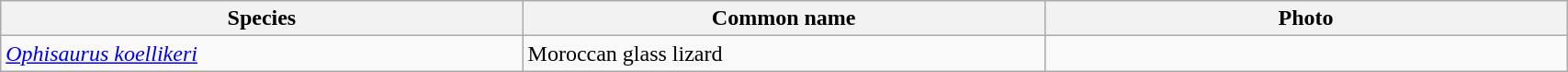<table width=90% class="wikitable">
<tr>
<th width=25%>Species</th>
<th width=25%>Common name</th>
<th width=25%>Photo</th>
</tr>
<tr>
<td><em><a href='#'>Ophisaurus koellikeri</a></em> </td>
<td>Moroccan glass lizard</td>
<td></td>
</tr>
</table>
